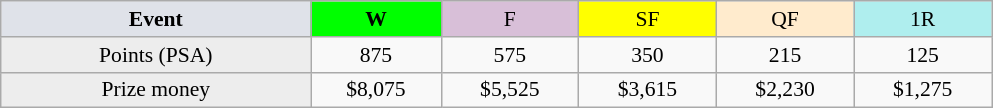<table class=wikitable style=font-size:90%;text-align:center>
<tr>
<td style="width:200px; background:#dfe2e9;"><strong>Event</strong></td>
<td style="width:80px; background:lime;"><strong>W</strong></td>
<td style="width:85px; background:thistle;">F</td>
<td style="width:85px; background:#ff0;">SF</td>
<td style="width:85px; background:#ffebcd;">QF</td>
<td style="width:85px; background:#afeeee;">1R</td>
</tr>
<tr>
<td style="background:#ededed;">Points (PSA)</td>
<td>875</td>
<td>575</td>
<td>350</td>
<td>215</td>
<td>125</td>
</tr>
<tr>
<td style="background:#ededed;">Prize money</td>
<td>$8,075</td>
<td>$5,525</td>
<td>$3,615</td>
<td>$2,230</td>
<td>$1,275</td>
</tr>
</table>
